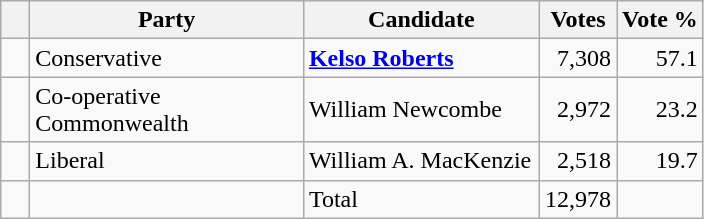<table class="wikitable">
<tr>
<th></th>
<th scope="col" style="width:175px;">Party</th>
<th scope="col" style="width:150px;">Candidate</th>
<th>Votes</th>
<th>Vote %</th>
</tr>
<tr>
<td>   </td>
<td>Conservative</td>
<td><strong><a href='#'>Kelso Roberts</a></strong></td>
<td align=right>7,308</td>
<td align=right>57.1</td>
</tr>
<tr |>
<td>   </td>
<td>Co-operative Commonwealth</td>
<td>William Newcombe</td>
<td align=right>2,972</td>
<td align=right>23.2</td>
</tr>
<tr |>
<td>   </td>
<td>Liberal</td>
<td>William A. MacKenzie</td>
<td align=right>2,518</td>
<td align=right>19.7</td>
</tr>
<tr |>
<td></td>
<td></td>
<td>Total</td>
<td align=right>12,978</td>
<td></td>
</tr>
</table>
